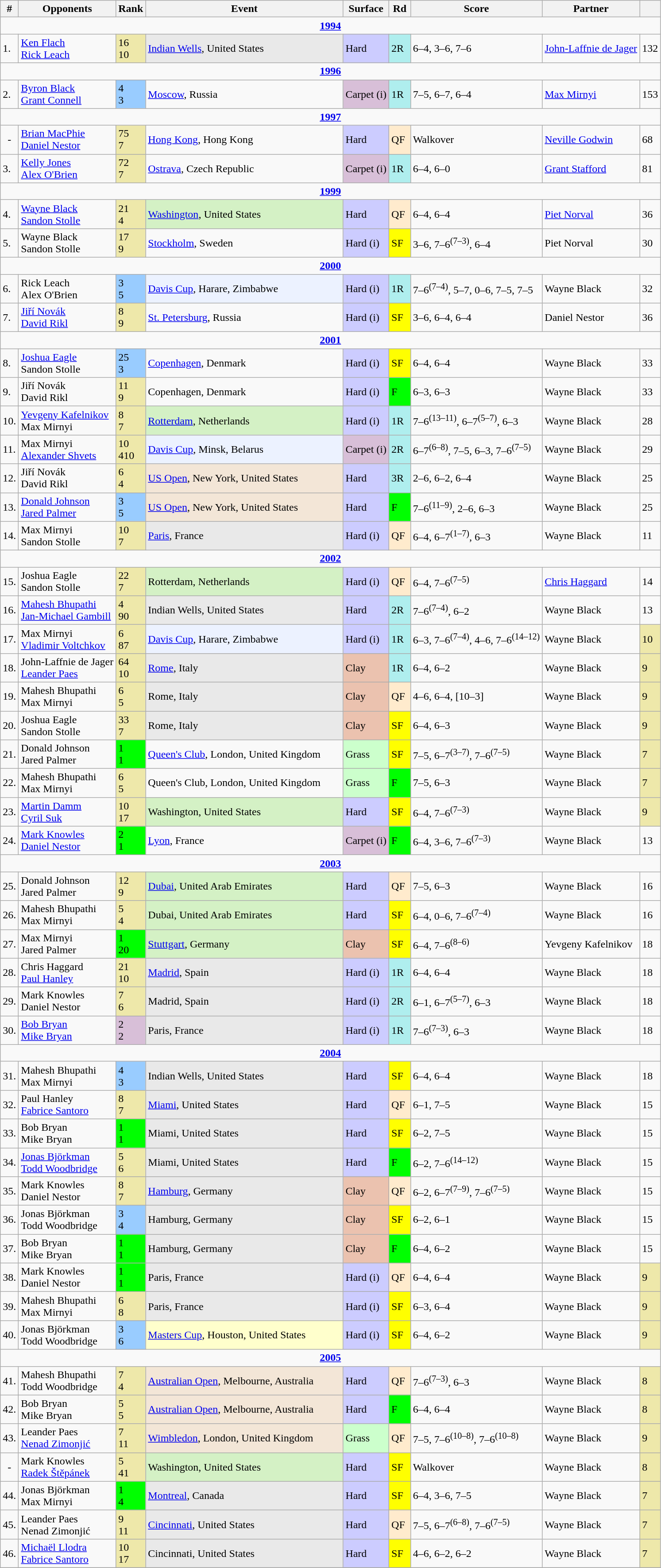<table class="wikitable">
<tr>
<th>#</th>
<th>Opponents</th>
<th>Rank</th>
<th width=290>Event</th>
<th>Surface</th>
<th width=25>Rd</th>
<th>Score</th>
<th>Partner</th>
<th></th>
</tr>
<tr>
<td colspan=9 style=text-align:center><strong><a href='#'>1994</a></strong></td>
</tr>
<tr>
<td>1.</td>
<td> <a href='#'>Ken Flach</a><br> <a href='#'>Rick Leach</a></td>
<td bgcolor=EEE8AA>16<br>10</td>
<td bgcolor=e9e9e9><a href='#'>Indian Wells</a>, United States</td>
<td bgcolor=CCCCFF>Hard</td>
<td bgcolor=afeeee>2R</td>
<td>6–4, 3–6, 7–6</td>
<td> <a href='#'>John-Laffnie de Jager</a></td>
<td>132</td>
</tr>
<tr>
<td colspan=9 style=text-align:center><strong><a href='#'>1996</a></strong></td>
</tr>
<tr>
<td>2.</td>
<td> <a href='#'>Byron Black</a><br> <a href='#'>Grant Connell</a></td>
<td bgcolor=99CCFF>4<br>3</td>
<td><a href='#'>Moscow</a>, Russia</td>
<td bgcolor=thistle>Carpet (i)</td>
<td bgcolor=afeeee>1R</td>
<td>7–5, 6–7, 6–4</td>
<td> <a href='#'>Max Mirnyi</a></td>
<td>153</td>
</tr>
<tr>
<td colspan=9 style=text-align:center><strong><a href='#'>1997</a></strong></td>
</tr>
<tr>
<td align=center>-</td>
<td> <a href='#'>Brian MacPhie</a><br> <a href='#'>Daniel Nestor</a></td>
<td bgcolor=EEE8AA>75<br>7</td>
<td><a href='#'>Hong Kong</a>, Hong Kong</td>
<td bgcolor=CCCCFF>Hard</td>
<td bgcolor=ffebcd>QF</td>
<td>Walkover</td>
<td> <a href='#'>Neville Godwin</a></td>
<td>68</td>
</tr>
<tr>
<td>3.</td>
<td> <a href='#'>Kelly Jones</a><br> <a href='#'>Alex O'Brien</a></td>
<td bgcolor=EEE8AA>72<br>7</td>
<td><a href='#'>Ostrava</a>, Czech Republic</td>
<td bgcolor=thistle>Carpet (i)</td>
<td bgcolor=afeeee>1R</td>
<td>6–4, 6–0</td>
<td> <a href='#'>Grant Stafford</a></td>
<td>81</td>
</tr>
<tr>
<td colspan=9 style=text-align:center><strong><a href='#'>1999</a></strong></td>
</tr>
<tr>
<td>4.</td>
<td> <a href='#'>Wayne Black</a><br> <a href='#'>Sandon Stolle</a></td>
<td bgcolor=EEE8AA>21<br>4</td>
<td bgcolor=d4f1c5><a href='#'>Washington</a>, United States</td>
<td bgcolor=CCCCFF>Hard</td>
<td bgcolor=ffebcd>QF</td>
<td>6–4, 6–4</td>
<td> <a href='#'>Piet Norval</a></td>
<td>36</td>
</tr>
<tr>
<td>5.</td>
<td> Wayne Black<br> Sandon Stolle</td>
<td bgcolor=EEE8AA>17<br>9</td>
<td><a href='#'>Stockholm</a>, Sweden</td>
<td bgcolor=CCCCFF>Hard (i)</td>
<td bgcolor=yellow>SF</td>
<td>3–6, 7–6<sup>(7–3)</sup>, 6–4</td>
<td> Piet Norval</td>
<td>30</td>
</tr>
<tr>
<td colspan=9 style=text-align:center><strong><a href='#'>2000</a></strong></td>
</tr>
<tr>
<td>6.</td>
<td> Rick Leach<br> Alex O'Brien</td>
<td bgcolor=99CCFF>3<br>5</td>
<td bgcolor=ECF2FF><a href='#'>Davis Cup</a>, Harare, Zimbabwe</td>
<td bgcolor=CCCCFF>Hard (i)</td>
<td bgcolor=afeeee>1R</td>
<td>7–6<sup>(7–4)</sup>, 5–7, 0–6, 7–5, 7–5</td>
<td> Wayne Black</td>
<td>32</td>
</tr>
<tr>
<td>7.</td>
<td> <a href='#'>Jiří Novák</a><br> <a href='#'>David Rikl</a></td>
<td bgcolor=EEE8AA>8<br>9</td>
<td><a href='#'>St. Petersburg</a>, Russia</td>
<td bgcolor=CCCCFF>Hard (i)</td>
<td bgcolor=yellow>SF</td>
<td>3–6, 6–4, 6–4</td>
<td> Daniel Nestor</td>
<td>36</td>
</tr>
<tr>
<td colspan=9 style=text-align:center><strong><a href='#'>2001</a></strong></td>
</tr>
<tr>
<td>8.</td>
<td> <a href='#'>Joshua Eagle</a><br> Sandon Stolle</td>
<td bgcolor=99CCFF>25<br>3</td>
<td><a href='#'>Copenhagen</a>, Denmark</td>
<td bgcolor=CCCCFF>Hard (i)</td>
<td bgcolor=yellow>SF</td>
<td>6–4, 6–4</td>
<td> Wayne Black</td>
<td>33</td>
</tr>
<tr>
<td>9.</td>
<td> Jiří Novák<br> David Rikl</td>
<td bgcolor=EEE8AA>11<br>9</td>
<td>Copenhagen, Denmark</td>
<td bgcolor=CCCCFF>Hard (i)</td>
<td bgcolor=lime>F</td>
<td>6–3, 6–3</td>
<td> Wayne Black</td>
<td>33</td>
</tr>
<tr>
<td>10.</td>
<td> <a href='#'>Yevgeny Kafelnikov</a><br> Max Mirnyi</td>
<td bgcolor=EEE8AA>8<br>7</td>
<td bgcolor=d4f1c5><a href='#'>Rotterdam</a>, Netherlands</td>
<td bgcolor=CCCCFF>Hard (i)</td>
<td bgcolor=afeeee>1R</td>
<td>7–6<sup>(13–11)</sup>, 6–7<sup>(5–7)</sup>, 6–3</td>
<td> Wayne Black</td>
<td>28</td>
</tr>
<tr>
<td>11.</td>
<td> Max Mirnyi<br> <a href='#'>Alexander Shvets</a></td>
<td bgcolor=EEE8AA>10<br>410</td>
<td bgcolor=ECF2FF><a href='#'>Davis Cup</a>, Minsk, Belarus</td>
<td bgcolor=thistle>Carpet (i)</td>
<td bgcolor=afeeee>2R</td>
<td>6–7<sup>(6–8)</sup>, 7–5, 6–3, 7–6<sup>(7–5)</sup></td>
<td> Wayne Black</td>
<td>29</td>
</tr>
<tr>
<td>12.</td>
<td> Jiří Novák<br> David Rikl</td>
<td bgcolor=EEE8AA>6<br>4</td>
<td bgcolor=f3e6d7><a href='#'>US Open</a>, New York, United States</td>
<td bgcolor=CCCCFF>Hard</td>
<td bgcolor=afeeee>3R</td>
<td>2–6, 6–2, 6–4</td>
<td> Wayne Black</td>
<td>25</td>
</tr>
<tr>
<td>13.</td>
<td> <a href='#'>Donald Johnson</a><br> <a href='#'>Jared Palmer</a></td>
<td bgcolor=99CCFF>3<br>5</td>
<td bgcolor=f3e6d7><a href='#'>US Open</a>, New York, United States</td>
<td bgcolor=CCCCFF>Hard</td>
<td bgcolor=lime>F</td>
<td>7–6<sup>(11–9)</sup>, 2–6, 6–3</td>
<td> Wayne Black</td>
<td>25</td>
</tr>
<tr>
<td>14.</td>
<td> Max Mirnyi<br> Sandon Stolle</td>
<td bgcolor=EEE8AA>10<br>7</td>
<td bgcolor=e9e9e9><a href='#'>Paris</a>, France</td>
<td bgcolor=CCCCFF>Hard (i)</td>
<td bgcolor=ffebcd>QF</td>
<td>6–4, 6–7<sup>(1–7)</sup>, 6–3</td>
<td> Wayne Black</td>
<td>11</td>
</tr>
<tr>
<td colspan=9 style=text-align:center><strong><a href='#'>2002</a></strong></td>
</tr>
<tr>
<td>15.</td>
<td> Joshua Eagle<br> Sandon Stolle</td>
<td bgcolor=EEE8AA>22<br>7</td>
<td bgcolor=d4f1c5>Rotterdam, Netherlands</td>
<td bgcolor=CCCCFF>Hard (i)</td>
<td bgcolor=ffebcd>QF</td>
<td>6–4, 7–6<sup>(7–5)</sup></td>
<td> <a href='#'>Chris Haggard</a></td>
<td>14</td>
</tr>
<tr>
<td>16.</td>
<td> <a href='#'>Mahesh Bhupathi</a><br> <a href='#'>Jan-Michael Gambill</a></td>
<td bgcolor=EEE8AA>4<br>90</td>
<td bgcolor=e9e9e9>Indian Wells, United States</td>
<td bgcolor=CCCCFF>Hard</td>
<td bgcolor=afeeee>2R</td>
<td>7–6<sup>(7–4)</sup>, 6–2</td>
<td> Wayne Black</td>
<td>13</td>
</tr>
<tr>
<td>17.</td>
<td> Max Mirnyi<br> <a href='#'>Vladimir Voltchkov</a></td>
<td bgcolor=EEE8AA>6<br>87</td>
<td bgcolor=ECF2FF><a href='#'>Davis Cup</a>, Harare, Zimbabwe</td>
<td bgcolor=CCCCFF>Hard (i)</td>
<td bgcolor=afeeee>1R</td>
<td>6–3, 7–6<sup>(7–4)</sup>, 4–6, 7–6<sup>(14–12)</sup></td>
<td> Wayne Black</td>
<td bgcolor=EEE8AA>10</td>
</tr>
<tr>
<td>18.</td>
<td> John-Laffnie de Jager<br> <a href='#'>Leander Paes</a></td>
<td bgcolor=EEE8AA>64<br>10</td>
<td bgcolor=e9e9e9><a href='#'>Rome</a>, Italy</td>
<td bgcolor=EBC2AF>Clay</td>
<td bgcolor=afeeee>1R</td>
<td>6–4, 6–2</td>
<td> Wayne Black</td>
<td bgcolor=EEE8AA>9</td>
</tr>
<tr>
<td>19.</td>
<td> Mahesh Bhupathi<br> Max Mirnyi</td>
<td bgcolor=EEE8AA>6<br>5</td>
<td bgcolor=e9e9e9>Rome, Italy</td>
<td bgcolor=EBC2AF>Clay</td>
<td bgcolor=ffebcd>QF</td>
<td>4–6, 6–4, [10–3]</td>
<td> Wayne Black</td>
<td bgcolor=EEE8AA>9</td>
</tr>
<tr>
<td>20.</td>
<td> Joshua Eagle<br> Sandon Stolle</td>
<td bgcolor=EEE8AA>33<br>7</td>
<td bgcolor=e9e9e9>Rome, Italy</td>
<td bgcolor=EBC2AF>Clay</td>
<td bgcolor=yellow>SF</td>
<td>6–4, 6–3</td>
<td> Wayne Black</td>
<td bgcolor=EEE8AA>9</td>
</tr>
<tr>
<td>21.</td>
<td> Donald Johnson<br> Jared Palmer</td>
<td bgcolor=lime>1<br>1</td>
<td><a href='#'>Queen's Club</a>, London, United Kingdom</td>
<td bgcolor=CCFFCC>Grass</td>
<td bgcolor=yellow>SF</td>
<td>7–5, 6–7<sup>(3–7)</sup>, 7–6<sup>(7–5)</sup></td>
<td> Wayne Black</td>
<td bgcolor=EEE8AA>7</td>
</tr>
<tr>
<td>22.</td>
<td> Mahesh Bhupathi<br> Max Mirnyi</td>
<td bgcolor=EEE8AA>6<br>5</td>
<td>Queen's Club, London, United Kingdom</td>
<td bgcolor=CCFFCC>Grass</td>
<td bgcolor=lime>F</td>
<td>7–5, 6–3</td>
<td> Wayne Black</td>
<td bgcolor=EEE8AA>7</td>
</tr>
<tr>
<td>23.</td>
<td> <a href='#'>Martin Damm</a><br> <a href='#'>Cyril Suk</a></td>
<td bgcolor=EEE8AA>10<br>17</td>
<td bgcolor=d4f1c5>Washington, United States</td>
<td bgcolor=CCCCFF>Hard</td>
<td bgcolor=yellow>SF</td>
<td>6–4, 7–6<sup>(7–3)</sup></td>
<td> Wayne Black</td>
<td bgcolor=EEE8AA>9</td>
</tr>
<tr>
<td>24.</td>
<td> <a href='#'>Mark Knowles</a><br> <a href='#'>Daniel Nestor</a></td>
<td bgcolor=lime>2<br>1</td>
<td><a href='#'>Lyon</a>, France</td>
<td bgcolor=thistle>Carpet (i)</td>
<td bgcolor=lime>F</td>
<td>6–4, 3–6, 7–6<sup>(7–3)</sup></td>
<td> Wayne Black</td>
<td>13</td>
</tr>
<tr>
<td colspan=9 style=text-align:center><strong><a href='#'>2003</a></strong></td>
</tr>
<tr>
<td>25.</td>
<td> Donald Johnson<br> Jared Palmer</td>
<td bgcolor=EEE8AA>12<br>9</td>
<td bgcolor=d4f1c5><a href='#'>Dubai</a>, United Arab Emirates</td>
<td bgcolor=CCCCFF>Hard</td>
<td bgcolor=ffebcd>QF</td>
<td>7–5, 6–3</td>
<td> Wayne Black</td>
<td>16</td>
</tr>
<tr>
<td>26.</td>
<td> Mahesh Bhupathi<br> Max Mirnyi</td>
<td bgcolor=EEE8AA>5<br>4</td>
<td bgcolor=d4f1c5>Dubai, United Arab Emirates</td>
<td bgcolor=CCCCFF>Hard</td>
<td bgcolor=yellow>SF</td>
<td>6–4, 0–6, 7–6<sup>(7–4)</sup></td>
<td> Wayne Black</td>
<td>16</td>
</tr>
<tr>
<td>27.</td>
<td> Max Mirnyi<br> Jared Palmer</td>
<td bgcolor=lime>1<br>20</td>
<td bgcolor=d4f1c5><a href='#'>Stuttgart</a>, Germany</td>
<td bgcolor=EBC2AF>Clay</td>
<td bgcolor=yellow>SF</td>
<td>6–4, 7–6<sup>(8–6)</sup></td>
<td> Yevgeny Kafelnikov</td>
<td>18</td>
</tr>
<tr>
<td>28.</td>
<td> Chris Haggard<br> <a href='#'>Paul Hanley</a></td>
<td bgcolor=EEE8AA>21<br>10</td>
<td bgcolor=e9e9e9><a href='#'>Madrid</a>, Spain</td>
<td bgcolor=CCCCFF>Hard (i)</td>
<td bgcolor=afeeee>1R</td>
<td>6–4, 6–4</td>
<td> Wayne Black</td>
<td>18</td>
</tr>
<tr>
<td>29.</td>
<td> Mark Knowles<br> Daniel Nestor</td>
<td bgcolor=EEE8AA>7<br>6</td>
<td bgcolor=e9e9e9>Madrid, Spain</td>
<td bgcolor=CCCCFF>Hard (i)</td>
<td bgcolor=afeeee>2R</td>
<td>6–1, 6–7<sup>(5–7)</sup>, 6–3</td>
<td> Wayne Black</td>
<td>18</td>
</tr>
<tr>
<td>30.</td>
<td> <a href='#'>Bob Bryan</a><br> <a href='#'>Mike Bryan</a></td>
<td bgcolor=thistle>2<br>2</td>
<td bgcolor=e9e9e9>Paris, France</td>
<td bgcolor=CCCCFF>Hard (i)</td>
<td bgcolor=afeeee>1R</td>
<td>7–6<sup>(7–3)</sup>, 6–3</td>
<td> Wayne Black</td>
<td>18</td>
</tr>
<tr>
<td colspan=9 style=text-align:center><strong><a href='#'>2004</a></strong></td>
</tr>
<tr>
<td>31.</td>
<td> Mahesh Bhupathi<br> Max Mirnyi</td>
<td bgcolor=99CCFF>4<br>3</td>
<td bgcolor=e9e9e9>Indian Wells, United States</td>
<td bgcolor=CCCCFF>Hard</td>
<td bgcolor=yellow>SF</td>
<td>6–4, 6–4</td>
<td> Wayne Black</td>
<td>18</td>
</tr>
<tr>
<td>32.</td>
<td> Paul Hanley<br> <a href='#'>Fabrice Santoro</a></td>
<td bgcolor=EEE8AA>8<br>7</td>
<td bgcolor=e9e9e9><a href='#'>Miami</a>, United States</td>
<td bgcolor=CCCCFF>Hard</td>
<td bgcolor=ffebcd>QF</td>
<td>6–1, 7–5</td>
<td> Wayne Black</td>
<td>15</td>
</tr>
<tr>
<td>33.</td>
<td> Bob Bryan<br> Mike Bryan</td>
<td bgcolor=lime>1<br>1</td>
<td bgcolor=e9e9e9>Miami, United States</td>
<td bgcolor=CCCCFF>Hard</td>
<td bgcolor=yellow>SF</td>
<td>6–2, 7–5</td>
<td> Wayne Black</td>
<td>15</td>
</tr>
<tr>
<td>34.</td>
<td> <a href='#'>Jonas Björkman</a><br> <a href='#'>Todd Woodbridge</a></td>
<td bgcolor=EEE8AA>5<br>6</td>
<td bgcolor=e9e9e9>Miami, United States</td>
<td bgcolor=CCCCFF>Hard</td>
<td bgcolor=lime>F</td>
<td>6–2, 7–6<sup>(14–12)</sup></td>
<td> Wayne Black</td>
<td>15</td>
</tr>
<tr>
<td>35.</td>
<td> Mark Knowles<br> Daniel Nestor</td>
<td bgcolor=EEE8AA>8<br>7</td>
<td bgcolor=e9e9e9><a href='#'>Hamburg</a>, Germany</td>
<td bgcolor=EBC2AF>Clay</td>
<td bgcolor=ffebcd>QF</td>
<td>6–2, 6–7<sup>(7–9)</sup>, 7–6<sup>(7–5)</sup></td>
<td> Wayne Black</td>
<td>15</td>
</tr>
<tr>
<td>36.</td>
<td> Jonas Björkman<br> Todd Woodbridge</td>
<td bgcolor=99CCFF>3<br>4</td>
<td bgcolor=e9e9e9>Hamburg, Germany</td>
<td bgcolor=EBC2AF>Clay</td>
<td bgcolor=yellow>SF</td>
<td>6–2, 6–1</td>
<td> Wayne Black</td>
<td>15</td>
</tr>
<tr>
<td>37.</td>
<td> Bob Bryan<br> Mike Bryan</td>
<td bgcolor=lime>1<br>1</td>
<td bgcolor=e9e9e9>Hamburg, Germany</td>
<td bgcolor=EBC2AF>Clay</td>
<td bgcolor=lime>F</td>
<td>6–4, 6–2</td>
<td> Wayne Black</td>
<td>15</td>
</tr>
<tr>
<td>38.</td>
<td> Mark Knowles<br> Daniel Nestor</td>
<td bgcolor=lime>1<br>1</td>
<td bgcolor=e9e9e9>Paris, France</td>
<td bgcolor=CCCCFF>Hard (i)</td>
<td bgcolor=ffebcd>QF</td>
<td>6–4, 6–4</td>
<td> Wayne Black</td>
<td bgcolor=EEE8AA>9</td>
</tr>
<tr>
<td>39.</td>
<td> Mahesh Bhupathi<br> Max Mirnyi</td>
<td bgcolor=EEE8AA>6<br>8</td>
<td bgcolor=e9e9e9>Paris, France</td>
<td bgcolor=CCCCFF>Hard (i)</td>
<td bgcolor=yellow>SF</td>
<td>6–3, 6–4</td>
<td> Wayne Black</td>
<td bgcolor=EEE8AA>9</td>
</tr>
<tr>
<td>40.</td>
<td> Jonas Björkman<br> Todd Woodbridge</td>
<td bgcolor=99CCFF>3<br>6</td>
<td bgcolor=ffffcc><a href='#'>Masters Cup</a>, Houston, United States</td>
<td bgcolor=CCCCFF>Hard (i)</td>
<td bgcolor=yellow>SF</td>
<td>6–4, 6–2</td>
<td> Wayne Black</td>
<td bgcolor=EEE8AA>9</td>
</tr>
<tr>
<td colspan=9 style=text-align:center><strong><a href='#'>2005</a></strong></td>
</tr>
<tr>
<td>41.</td>
<td> Mahesh Bhupathi<br> Todd Woodbridge</td>
<td bgcolor=EEE8AA>7<br>4</td>
<td bgcolor=f3e6d7><a href='#'>Australian Open</a>, Melbourne, Australia</td>
<td bgcolor=CCCCFF>Hard</td>
<td bgcolor=ffebcd>QF</td>
<td>7–6<sup>(7–3)</sup>, 6–3</td>
<td> Wayne Black</td>
<td bgcolor=EEE8AA>8</td>
</tr>
<tr>
<td>42.</td>
<td> Bob Bryan<br> Mike Bryan</td>
<td bgcolor=EEE8AA>5<br>5</td>
<td bgcolor=f3e6d7><a href='#'>Australian Open</a>, Melbourne, Australia</td>
<td bgcolor=CCCCFF>Hard</td>
<td bgcolor=lime>F</td>
<td>6–4, 6–4</td>
<td> Wayne Black</td>
<td bgcolor=EEE8AA>8</td>
</tr>
<tr>
<td>43.</td>
<td> Leander Paes<br> <a href='#'>Nenad Zimonjić</a></td>
<td bgcolor=EEE8AA>7<br>11</td>
<td bgcolor=f3e6d7><a href='#'>Wimbledon</a>, London, United Kingdom</td>
<td bgcolor=CCFFCC>Grass</td>
<td bgcolor=ffebcd>QF</td>
<td>7–5, 7–6<sup>(10–8)</sup>, 7–6<sup>(10–8)</sup></td>
<td> Wayne Black</td>
<td bgcolor=EEE8AA>9</td>
</tr>
<tr>
<td align=center>-</td>
<td> Mark Knowles<br> <a href='#'>Radek Štěpánek</a></td>
<td bgcolor=EEE8AA>5<br>41</td>
<td bgcolor=d4f1c5>Washington, United States</td>
<td bgcolor=CCCCFF>Hard</td>
<td bgcolor=yellow>SF</td>
<td>Walkover</td>
<td> Wayne Black</td>
<td bgcolor=EEE8AA>8</td>
</tr>
<tr>
<td>44.</td>
<td> Jonas Björkman<br> Max Mirnyi</td>
<td bgcolor=lime>1<br>4</td>
<td bgcolor=e9e9e9><a href='#'>Montreal</a>, Canada</td>
<td bgcolor=CCCCFF>Hard</td>
<td bgcolor=yellow>SF</td>
<td>6–4, 3–6, 7–5</td>
<td> Wayne Black</td>
<td bgcolor=EEE8AA>7</td>
</tr>
<tr>
<td>45.</td>
<td> Leander Paes<br> Nenad Zimonjić</td>
<td bgcolor=EEE8AA>9<br>11</td>
<td bgcolor=e9e9e9><a href='#'>Cincinnati</a>, United States</td>
<td bgcolor=CCCCFF>Hard</td>
<td bgcolor=ffebcd>QF</td>
<td>7–5, 6–7<sup>(6–8)</sup>, 7–6<sup>(7–5)</sup></td>
<td> Wayne Black</td>
<td bgcolor=EEE8AA>7</td>
</tr>
<tr>
<td>46.</td>
<td> <a href='#'>Michaël Llodra</a><br> <a href='#'>Fabrice Santoro</a></td>
<td bgcolor=EEE8AA>10<br>17</td>
<td bgcolor=e9e9e9>Cincinnati, United States</td>
<td bgcolor=CCCCFF>Hard</td>
<td bgcolor=yellow>SF</td>
<td>4–6, 6–2, 6–2</td>
<td> Wayne Black</td>
<td bgcolor=EEE8AA>7</td>
</tr>
<tr>
</tr>
</table>
